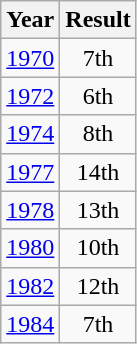<table class="wikitable" style="text-align:center">
<tr>
<th>Year</th>
<th>Result</th>
</tr>
<tr>
<td><a href='#'>1970</a></td>
<td>7th</td>
</tr>
<tr>
<td><a href='#'>1972</a></td>
<td>6th</td>
</tr>
<tr>
<td><a href='#'>1974</a></td>
<td>8th</td>
</tr>
<tr>
<td><a href='#'>1977</a></td>
<td>14th</td>
</tr>
<tr>
<td><a href='#'>1978</a></td>
<td>13th</td>
</tr>
<tr>
<td><a href='#'>1980</a></td>
<td>10th</td>
</tr>
<tr>
<td><a href='#'>1982</a></td>
<td>12th</td>
</tr>
<tr>
<td><a href='#'>1984</a></td>
<td>7th</td>
</tr>
</table>
